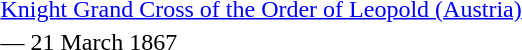<table>
<tr>
<td rowspan=2 style="width:60px; vertical-align:top;"></td>
<td><a href='#'>Knight Grand Cross of the Order of Leopold (Austria)</a></td>
</tr>
<tr>
<td>— 21 March 1867</td>
</tr>
</table>
